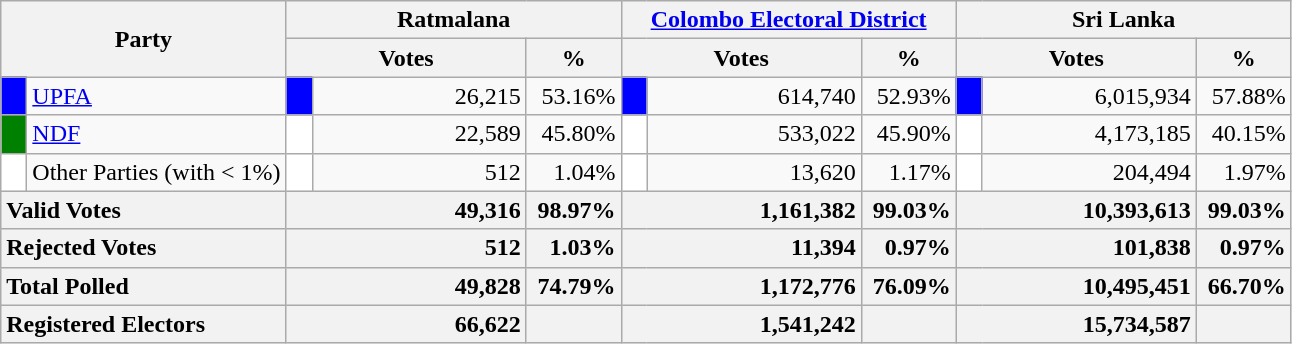<table class="wikitable">
<tr>
<th colspan="2" width="144px"rowspan="2">Party</th>
<th colspan="3" width="216px">Ratmalana</th>
<th colspan="3" width="216px"><a href='#'>Colombo Electoral District</a></th>
<th colspan="3" width="216px">Sri Lanka</th>
</tr>
<tr>
<th colspan="2" width="144px">Votes</th>
<th>%</th>
<th colspan="2" width="144px">Votes</th>
<th>%</th>
<th colspan="2" width="144px">Votes</th>
<th>%</th>
</tr>
<tr>
<td style="background-color:blue;" width="10px"></td>
<td style="text-align:left;"><a href='#'>UPFA</a></td>
<td style="background-color:blue;" width="10px"></td>
<td style="text-align:right;">26,215</td>
<td style="text-align:right;">53.16%</td>
<td style="background-color:blue;" width="10px"></td>
<td style="text-align:right;">614,740</td>
<td style="text-align:right;">52.93%</td>
<td style="background-color:blue;" width="10px"></td>
<td style="text-align:right;">6,015,934</td>
<td style="text-align:right;">57.88%</td>
</tr>
<tr>
<td style="background-color:green;" width="10px"></td>
<td style="text-align:left;"><a href='#'>NDF</a></td>
<td style="background-color:white;" width="10px"></td>
<td style="text-align:right;">22,589</td>
<td style="text-align:right;">45.80%</td>
<td style="background-color:white;" width="10px"></td>
<td style="text-align:right;">533,022</td>
<td style="text-align:right;">45.90%</td>
<td style="background-color:white;" width="10px"></td>
<td style="text-align:right;">4,173,185</td>
<td style="text-align:right;">40.15%</td>
</tr>
<tr>
<td style="background-color:white;" width="10px"></td>
<td style="text-align:left;">Other Parties (with < 1%)</td>
<td style="background-color:white;" width="10px"></td>
<td style="text-align:right;">512</td>
<td style="text-align:right;">1.04%</td>
<td style="background-color:white;" width="10px"></td>
<td style="text-align:right;">13,620</td>
<td style="text-align:right;">1.17%</td>
<td style="background-color:white;" width="10px"></td>
<td style="text-align:right;">204,494</td>
<td style="text-align:right;">1.97%</td>
</tr>
<tr>
<th colspan="2" width="144px"style="text-align:left;">Valid Votes</th>
<th style="text-align:right;"colspan="2" width="144px">49,316</th>
<th style="text-align:right;">98.97%</th>
<th style="text-align:right;"colspan="2" width="144px">1,161,382</th>
<th style="text-align:right;">99.03%</th>
<th style="text-align:right;"colspan="2" width="144px">10,393,613</th>
<th style="text-align:right;">99.03%</th>
</tr>
<tr>
<th colspan="2" width="144px"style="text-align:left;">Rejected Votes</th>
<th style="text-align:right;"colspan="2" width="144px">512</th>
<th style="text-align:right;">1.03%</th>
<th style="text-align:right;"colspan="2" width="144px">11,394</th>
<th style="text-align:right;">0.97%</th>
<th style="text-align:right;"colspan="2" width="144px">101,838</th>
<th style="text-align:right;">0.97%</th>
</tr>
<tr>
<th colspan="2" width="144px"style="text-align:left;">Total Polled</th>
<th style="text-align:right;"colspan="2" width="144px">49,828</th>
<th style="text-align:right;">74.79%</th>
<th style="text-align:right;"colspan="2" width="144px">1,172,776</th>
<th style="text-align:right;">76.09%</th>
<th style="text-align:right;"colspan="2" width="144px">10,495,451</th>
<th style="text-align:right;">66.70%</th>
</tr>
<tr>
<th colspan="2" width="144px"style="text-align:left;">Registered Electors</th>
<th style="text-align:right;"colspan="2" width="144px">66,622</th>
<th></th>
<th style="text-align:right;"colspan="2" width="144px">1,541,242</th>
<th></th>
<th style="text-align:right;"colspan="2" width="144px">15,734,587</th>
<th></th>
</tr>
</table>
